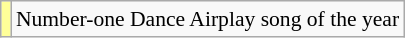<table class="wikitable plainrowheaders" style="font-size:90%;">
<tr>
<td bgcolor=#FFFF99 align=center></td>
<td>Number-one Dance Airplay song of the year</td>
</tr>
</table>
